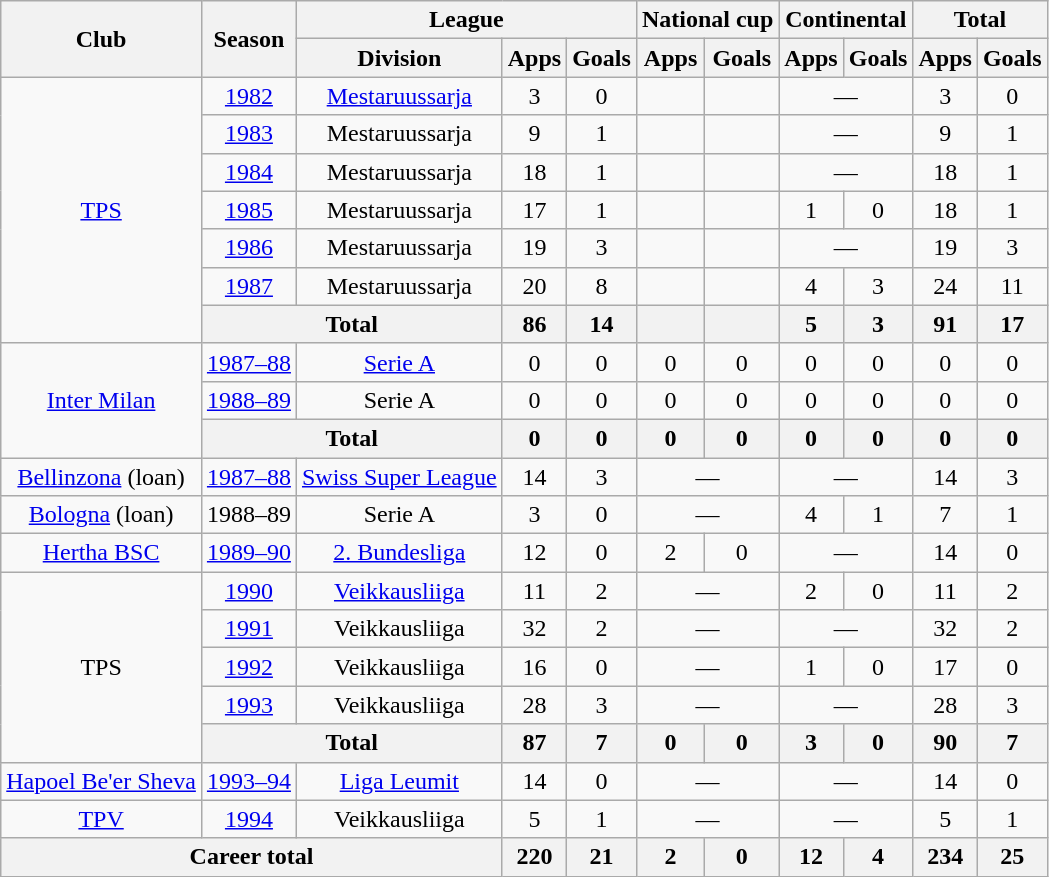<table class="wikitable" style="text-align:center">
<tr>
<th rowspan="2">Club</th>
<th rowspan="2">Season</th>
<th colspan="3">League</th>
<th colspan="2">National cup</th>
<th colspan="2">Continental</th>
<th colspan="2">Total</th>
</tr>
<tr>
<th>Division</th>
<th>Apps</th>
<th>Goals</th>
<th>Apps</th>
<th>Goals</th>
<th>Apps</th>
<th>Goals</th>
<th>Apps</th>
<th>Goals</th>
</tr>
<tr>
<td rowspan="7"><a href='#'>TPS</a></td>
<td><a href='#'>1982</a></td>
<td><a href='#'>Mestaruussarja</a></td>
<td>3</td>
<td>0</td>
<td></td>
<td></td>
<td colspan="2">—</td>
<td>3</td>
<td>0</td>
</tr>
<tr>
<td><a href='#'>1983</a></td>
<td>Mestaruussarja</td>
<td>9</td>
<td>1</td>
<td></td>
<td></td>
<td colspan="2">—</td>
<td>9</td>
<td>1</td>
</tr>
<tr>
<td><a href='#'>1984</a></td>
<td>Mestaruussarja</td>
<td>18</td>
<td>1</td>
<td></td>
<td></td>
<td colspan="2">—</td>
<td>18</td>
<td>1</td>
</tr>
<tr>
<td><a href='#'>1985</a></td>
<td>Mestaruussarja</td>
<td>17</td>
<td>1</td>
<td></td>
<td></td>
<td>1</td>
<td>0</td>
<td>18</td>
<td>1</td>
</tr>
<tr>
<td><a href='#'>1986</a></td>
<td>Mestaruussarja</td>
<td>19</td>
<td>3</td>
<td></td>
<td></td>
<td colspan="2">—</td>
<td>19</td>
<td>3</td>
</tr>
<tr>
<td><a href='#'>1987</a></td>
<td>Mestaruussarja</td>
<td>20</td>
<td>8</td>
<td></td>
<td></td>
<td>4</td>
<td>3</td>
<td>24</td>
<td>11</td>
</tr>
<tr>
<th colspan="2">Total</th>
<th>86</th>
<th>14</th>
<th></th>
<th></th>
<th>5</th>
<th>3</th>
<th>91</th>
<th>17</th>
</tr>
<tr>
<td rowspan="3"><a href='#'>Inter Milan</a></td>
<td><a href='#'>1987–88</a></td>
<td><a href='#'>Serie A</a></td>
<td>0</td>
<td>0</td>
<td>0</td>
<td>0</td>
<td>0</td>
<td>0</td>
<td>0</td>
<td>0</td>
</tr>
<tr>
<td><a href='#'>1988–89</a></td>
<td>Serie A</td>
<td>0</td>
<td>0</td>
<td>0</td>
<td>0</td>
<td>0</td>
<td>0</td>
<td>0</td>
<td>0</td>
</tr>
<tr>
<th colspan="2">Total</th>
<th>0</th>
<th>0</th>
<th>0</th>
<th>0</th>
<th>0</th>
<th>0</th>
<th>0</th>
<th>0</th>
</tr>
<tr>
<td><a href='#'>Bellinzona</a> (loan)</td>
<td><a href='#'>1987–88</a></td>
<td><a href='#'>Swiss Super League</a></td>
<td>14</td>
<td>3</td>
<td colspan="2">—</td>
<td colspan="2">—</td>
<td>14</td>
<td>3</td>
</tr>
<tr>
<td><a href='#'>Bologna</a> (loan)</td>
<td>1988–89</td>
<td>Serie A</td>
<td>3</td>
<td>0</td>
<td colspan="2">—</td>
<td>4</td>
<td>1</td>
<td>7</td>
<td>1</td>
</tr>
<tr>
<td><a href='#'>Hertha BSC</a></td>
<td><a href='#'>1989–90</a></td>
<td><a href='#'>2. Bundesliga</a></td>
<td>12</td>
<td>0</td>
<td>2</td>
<td>0</td>
<td colspan="2">—</td>
<td>14</td>
<td>0</td>
</tr>
<tr>
<td rowspan="5">TPS</td>
<td><a href='#'>1990</a></td>
<td><a href='#'>Veikkausliiga</a></td>
<td>11</td>
<td>2</td>
<td colspan="2">—</td>
<td>2</td>
<td>0</td>
<td>11</td>
<td>2</td>
</tr>
<tr>
<td><a href='#'>1991</a></td>
<td>Veikkausliiga</td>
<td>32</td>
<td>2</td>
<td colspan="2">—</td>
<td colspan="2">—</td>
<td>32</td>
<td>2</td>
</tr>
<tr>
<td><a href='#'>1992</a></td>
<td>Veikkausliiga</td>
<td>16</td>
<td>0</td>
<td colspan="2">—</td>
<td>1</td>
<td>0</td>
<td>17</td>
<td>0</td>
</tr>
<tr>
<td><a href='#'>1993</a></td>
<td>Veikkausliiga</td>
<td>28</td>
<td>3</td>
<td colspan="2">—</td>
<td colspan="2">—</td>
<td>28</td>
<td>3</td>
</tr>
<tr>
<th colspan="2">Total</th>
<th>87</th>
<th>7</th>
<th>0</th>
<th>0</th>
<th>3</th>
<th>0</th>
<th>90</th>
<th>7</th>
</tr>
<tr>
<td><a href='#'>Hapoel Be'er Sheva</a></td>
<td><a href='#'>1993–94</a></td>
<td><a href='#'>Liga Leumit</a></td>
<td>14</td>
<td>0</td>
<td colspan="2">—</td>
<td colspan="2">—</td>
<td>14</td>
<td>0</td>
</tr>
<tr>
<td><a href='#'>TPV</a></td>
<td><a href='#'>1994</a></td>
<td>Veikkausliiga</td>
<td>5</td>
<td>1</td>
<td colspan="2">—</td>
<td colspan="2">—</td>
<td>5</td>
<td>1</td>
</tr>
<tr>
<th colspan="3">Career total</th>
<th>220</th>
<th>21</th>
<th>2</th>
<th>0</th>
<th>12</th>
<th>4</th>
<th>234</th>
<th>25</th>
</tr>
</table>
